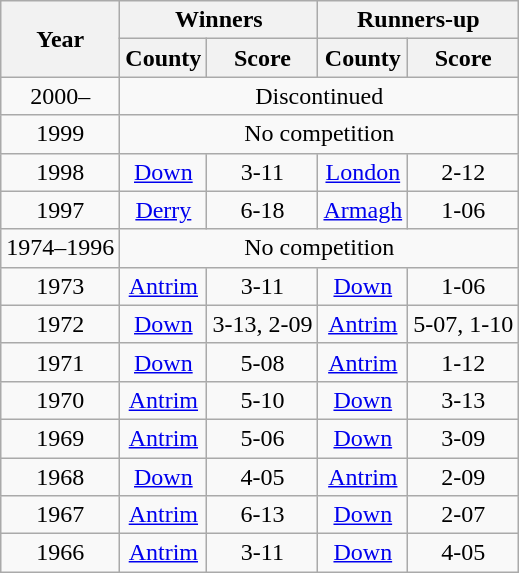<table class="wikitable sortable" style="text-align:center;">
<tr>
<th rowspan="2">Year</th>
<th colspan="2">Winners</th>
<th colspan="2">Runners-up</th>
</tr>
<tr>
<th>County</th>
<th>Score</th>
<th>County</th>
<th>Score</th>
</tr>
<tr>
<td>2000–</td>
<td colspan="4">Discontinued</td>
</tr>
<tr>
<td>1999</td>
<td colspan="4">No competition</td>
</tr>
<tr>
<td>1998</td>
<td><a href='#'>Down</a></td>
<td>3-11</td>
<td><a href='#'>London</a></td>
<td>2-12</td>
</tr>
<tr>
<td>1997</td>
<td><a href='#'>Derry</a></td>
<td>6-18</td>
<td><a href='#'>Armagh</a></td>
<td>1-06</td>
</tr>
<tr>
<td>1974–1996</td>
<td colspan="4">No competition</td>
</tr>
<tr>
<td>1973</td>
<td><a href='#'>Antrim</a></td>
<td>3-11</td>
<td><a href='#'>Down</a></td>
<td>1-06</td>
</tr>
<tr>
<td>1972</td>
<td><a href='#'>Down</a></td>
<td>3-13, 2-09</td>
<td><a href='#'>Antrim</a></td>
<td>5-07, 1-10</td>
</tr>
<tr>
<td>1971</td>
<td><a href='#'>Down</a></td>
<td>5-08</td>
<td><a href='#'>Antrim</a></td>
<td>1-12</td>
</tr>
<tr>
<td>1970</td>
<td><a href='#'>Antrim</a></td>
<td>5-10</td>
<td><a href='#'>Down</a></td>
<td>3-13</td>
</tr>
<tr>
<td>1969</td>
<td><a href='#'>Antrim</a></td>
<td>5-06</td>
<td><a href='#'>Down</a></td>
<td>3-09</td>
</tr>
<tr>
<td>1968</td>
<td><a href='#'>Down</a></td>
<td>4-05</td>
<td><a href='#'>Antrim</a></td>
<td>2-09</td>
</tr>
<tr>
<td>1967</td>
<td><a href='#'>Antrim</a></td>
<td>6-13</td>
<td><a href='#'>Down</a></td>
<td>2-07</td>
</tr>
<tr>
<td>1966</td>
<td><a href='#'>Antrim</a></td>
<td>3-11</td>
<td><a href='#'>Down</a></td>
<td>4-05</td>
</tr>
</table>
